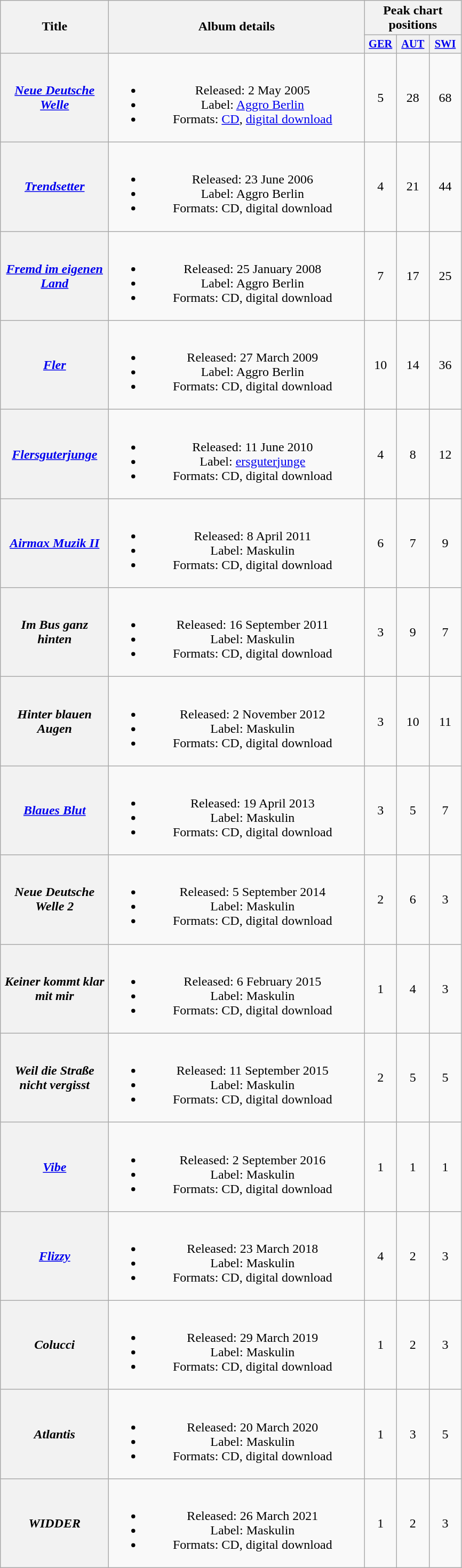<table class="wikitable plainrowheaders" style="text-align:center;">
<tr>
<th scope="col" rowspan="2" style="width:8em;">Title</th>
<th scope="col" rowspan="2" style="width:19.5em;">Album details</th>
<th scope="col" colspan="3">Peak chart positions</th>
</tr>
<tr>
<th style="width:2.5em; font-size:85%"><a href='#'>GER</a><br></th>
<th style="width:2.5em; font-size:85%"><a href='#'>AUT</a><br></th>
<th style="width:2.5em; font-size:85%"><a href='#'>SWI</a><br></th>
</tr>
<tr>
<th scope="row"><em><a href='#'>Neue Deutsche Welle</a></em></th>
<td><br><ul><li>Released: 2 May 2005</li><li>Label: <a href='#'>Aggro Berlin</a></li><li>Formats: <a href='#'>CD</a>, <a href='#'>digital download</a></li></ul></td>
<td>5</td>
<td>28</td>
<td>68</td>
</tr>
<tr>
<th scope="row"><em><a href='#'>Trendsetter</a></em></th>
<td><br><ul><li>Released: 23 June 2006</li><li>Label: Aggro Berlin</li><li>Formats: CD, digital download</li></ul></td>
<td>4</td>
<td>21</td>
<td>44</td>
</tr>
<tr>
<th scope="row"><em><a href='#'>Fremd im eigenen Land</a></em></th>
<td><br><ul><li>Released: 25 January 2008</li><li>Label: Aggro Berlin</li><li>Formats: CD, digital download</li></ul></td>
<td>7</td>
<td>17</td>
<td>25</td>
</tr>
<tr>
<th scope="row"><em><a href='#'>Fler</a></em></th>
<td><br><ul><li>Released: 27 March 2009</li><li>Label: Aggro Berlin</li><li>Formats: CD, digital download</li></ul></td>
<td>10</td>
<td>14</td>
<td>36</td>
</tr>
<tr>
<th scope="row"><em><a href='#'>Flersguterjunge</a></em></th>
<td><br><ul><li>Released: 11 June 2010</li><li>Label: <a href='#'>ersguterjunge</a></li><li>Formats: CD, digital download</li></ul></td>
<td>4</td>
<td>8</td>
<td>12</td>
</tr>
<tr>
<th scope="row"><em><a href='#'>Airmax Muzik II</a></em></th>
<td><br><ul><li>Released: 8 April 2011</li><li>Label: Maskulin</li><li>Formats: CD, digital download</li></ul></td>
<td>6</td>
<td>7</td>
<td>9</td>
</tr>
<tr>
<th scope="row"><em>Im Bus ganz hinten</em></th>
<td><br><ul><li>Released: 16 September 2011</li><li>Label: Maskulin</li><li>Formats: CD, digital download</li></ul></td>
<td>3</td>
<td>9</td>
<td>7</td>
</tr>
<tr>
<th scope="row"><em>Hinter blauen Augen</em></th>
<td><br><ul><li>Released: 2 November 2012</li><li>Label: Maskulin</li><li>Formats: CD, digital download</li></ul></td>
<td>3</td>
<td>10</td>
<td>11</td>
</tr>
<tr>
<th scope="row"><em><a href='#'>Blaues Blut</a></em></th>
<td><br><ul><li>Released: 19 April 2013</li><li>Label: Maskulin</li><li>Formats: CD, digital download</li></ul></td>
<td>3</td>
<td>5</td>
<td>7</td>
</tr>
<tr>
<th scope="row"><em>Neue Deutsche Welle 2</em></th>
<td><br><ul><li>Released: 5 September 2014</li><li>Label: Maskulin</li><li>Formats: CD, digital download</li></ul></td>
<td>2</td>
<td>6</td>
<td>3</td>
</tr>
<tr>
<th scope="row"><em>Keiner kommt klar mit mir</em></th>
<td><br><ul><li>Released: 6 February 2015</li><li>Label: Maskulin</li><li>Formats: CD, digital download</li></ul></td>
<td>1</td>
<td>4</td>
<td>3</td>
</tr>
<tr>
<th scope="row"><em>Weil die Straße nicht vergisst</em></th>
<td><br><ul><li>Released: 11 September 2015</li><li>Label: Maskulin</li><li>Formats: CD, digital download</li></ul></td>
<td>2</td>
<td>5</td>
<td>5</td>
</tr>
<tr>
<th scope="row"><em><a href='#'>Vibe</a></em></th>
<td><br><ul><li>Released: 2 September 2016</li><li>Label: Maskulin</li><li>Formats: CD, digital download</li></ul></td>
<td>1</td>
<td>1</td>
<td>1</td>
</tr>
<tr>
<th scope="row"><em><a href='#'>Flizzy</a></em></th>
<td><br><ul><li>Released: 23 March 2018</li><li>Label: Maskulin</li><li>Formats: CD, digital download</li></ul></td>
<td>4</td>
<td>2</td>
<td>3</td>
</tr>
<tr>
<th scope="row"><em>Colucci</em></th>
<td><br><ul><li>Released: 29 March 2019</li><li>Label: Maskulin</li><li>Formats: CD, digital download</li></ul></td>
<td>1</td>
<td>2</td>
<td>3</td>
</tr>
<tr>
<th scope="row"><em>Atlantis</em></th>
<td><br><ul><li>Released: 20 March 2020</li><li>Label: Maskulin</li><li>Formats: CD, digital download</li></ul></td>
<td>1</td>
<td>3</td>
<td>5</td>
</tr>
<tr>
<th scope="row"><em>WIDDER</em></th>
<td><br><ul><li>Released: 26 March 2021</li><li>Label: Maskulin</li><li>Formats: CD, digital download</li></ul></td>
<td>1</td>
<td>2</td>
<td>3</td>
</tr>
</table>
